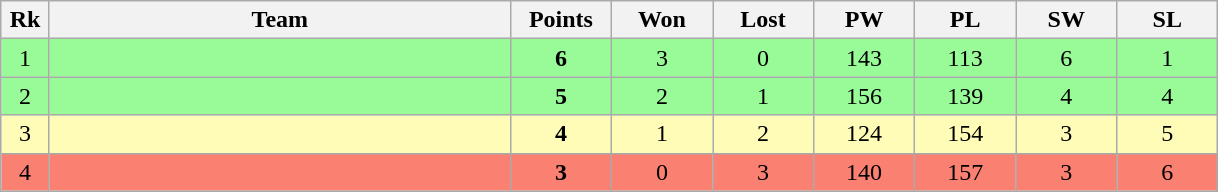<table class=wikitable style=text-align:center>
<tr>
<th width=25>Rk</th>
<th width=300>Team</th>
<th width=60>Points</th>
<th width=60>Won</th>
<th width=60>Lost</th>
<th width=60>PW</th>
<th width=60>PL</th>
<th width=60>SW</th>
<th width=60>SL</th>
</tr>
<tr style="background: #98fb98">
<td>1</td>
<td align=left></td>
<td><strong>6</strong></td>
<td>3</td>
<td>0</td>
<td>143</td>
<td>113</td>
<td>6</td>
<td>1</td>
</tr>
<tr style="background: #98fb98">
<td>2</td>
<td align=left></td>
<td><strong>5</strong></td>
<td>2</td>
<td>1</td>
<td>156</td>
<td>139</td>
<td>4</td>
<td>4</td>
</tr>
<tr style="background: #fffcb7">
<td>3</td>
<td align=left></td>
<td><strong>4</strong></td>
<td>1</td>
<td>2</td>
<td>124</td>
<td>154</td>
<td>3</td>
<td>5</td>
</tr>
<tr style="background: salmon">
<td>4</td>
<td align=left></td>
<td><strong>3</strong></td>
<td>0</td>
<td>3</td>
<td>140</td>
<td>157</td>
<td>3</td>
<td>6</td>
</tr>
</table>
